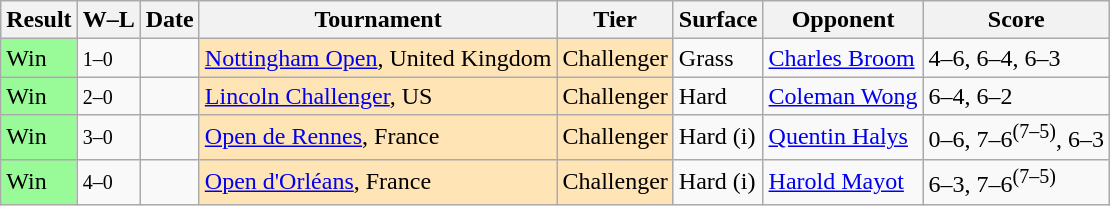<table class="wikitable">
<tr>
<th>Result</th>
<th class="unsortable">W–L</th>
<th>Date</th>
<th>Tournament</th>
<th>Tier</th>
<th>Surface</th>
<th>Opponent</th>
<th class="unsortable">Score</th>
</tr>
<tr>
<td bgcolor=98fb98>Win</td>
<td><small>1–0</small></td>
<td><a href='#'></a></td>
<td style="background:moccasin;"><a href='#'>Nottingham Open</a>, United Kingdom</td>
<td style="background:moccasin;">Challenger</td>
<td>Grass</td>
<td> <a href='#'>Charles Broom</a></td>
<td>4–6, 6–4, 6–3</td>
</tr>
<tr>
<td bgcolor=98fb98>Win</td>
<td><small>2–0</small></td>
<td><a href='#'></a></td>
<td style="background:moccasin;"><a href='#'>Lincoln Challenger</a>, US</td>
<td style="background:moccasin;">Challenger</td>
<td>Hard</td>
<td> <a href='#'>Coleman Wong</a></td>
<td>6–4, 6–2</td>
</tr>
<tr>
<td bgcolor=98fb98>Win</td>
<td><small>3–0</small></td>
<td><a href='#'></a></td>
<td style="background:moccasin;"><a href='#'>Open de Rennes</a>, France</td>
<td style="background:moccasin;">Challenger</td>
<td>Hard (i)</td>
<td> <a href='#'>Quentin Halys</a></td>
<td>0–6, 7–6<sup>(7–5)</sup>, 6–3</td>
</tr>
<tr>
<td bgcolor=98fb98>Win</td>
<td><small>4–0</small></td>
<td><a href='#'></a></td>
<td style="background:moccasin;"><a href='#'>Open d'Orléans</a>, France</td>
<td style="background:moccasin;">Challenger</td>
<td>Hard (i)</td>
<td> <a href='#'>Harold Mayot</a></td>
<td>6–3, 7–6<sup>(7–5)</sup></td>
</tr>
</table>
